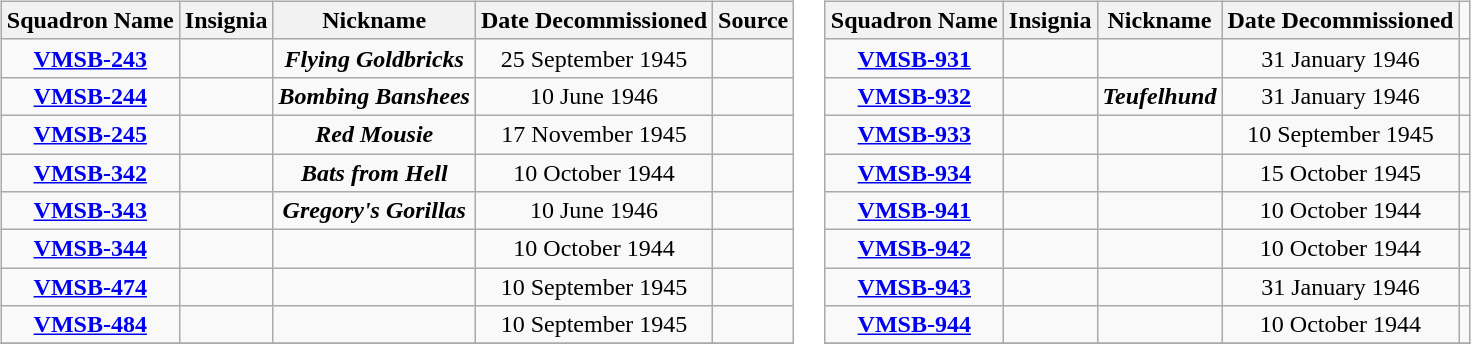<table>
<tr valign=top>
<td><br><table class="wikitable" style="text-align:center;">
<tr>
<th>Squadron Name</th>
<th>Insignia</th>
<th>Nickname</th>
<th>Date Decommissioned</th>
<th>Source</th>
</tr>
<tr>
<td><strong><a href='#'>VMSB-243</a></strong></td>
<td><strong></strong></td>
<td><strong><em>Flying Goldbricks</em></strong></td>
<td>25 September 1945</td>
<td></td>
</tr>
<tr>
<td><strong><a href='#'>VMSB-244</a></strong></td>
<td><strong></strong></td>
<td><strong><em>Bombing Banshees</em></strong></td>
<td>10 June 1946</td>
<td></td>
</tr>
<tr>
<td><strong><a href='#'>VMSB-245</a></strong></td>
<td><strong></strong></td>
<td><strong><em>Red Mousie</em></strong></td>
<td>17 November 1945</td>
<td></td>
</tr>
<tr>
<td><strong><a href='#'>VMSB-342</a></strong></td>
<td><strong></strong></td>
<td><strong><em>Bats from Hell</em></strong></td>
<td>10 October 1944</td>
<td></td>
</tr>
<tr>
<td><strong><a href='#'>VMSB-343</a></strong></td>
<td><strong></strong></td>
<td><strong><em>Gregory's Gorillas</em></strong></td>
<td>10 June 1946</td>
<td></td>
</tr>
<tr>
<td><strong><a href='#'>VMSB-344</a></strong></td>
<td><strong></strong></td>
<td></td>
<td>10 October 1944</td>
<td></td>
</tr>
<tr>
<td><strong><a href='#'>VMSB-474</a></strong></td>
<td><strong></strong></td>
<td></td>
<td>10 September 1945</td>
<td></td>
</tr>
<tr>
<td><strong><a href='#'>VMSB-484</a></strong></td>
<td><strong></strong></td>
<td></td>
<td>10 September 1945</td>
<td></td>
</tr>
<tr>
</tr>
</table>
</td>
<td><br><table class="wikitable" style="text-align:center;">
<tr>
<th>Squadron Name</th>
<th>Insignia</th>
<th>Nickname</th>
<th>Date Decommissioned</th>
</tr>
<tr>
<td><strong><a href='#'>VMSB-931</a></strong></td>
<td><strong></strong></td>
<td></td>
<td>31 January 1946</td>
<td></td>
</tr>
<tr>
<td><strong><a href='#'>VMSB-932</a></strong></td>
<td><strong></strong></td>
<td><strong><em>Teufelhund</em></strong></td>
<td>31 January 1946</td>
<td></td>
</tr>
<tr>
<td><strong><a href='#'>VMSB-933</a></strong></td>
<td><strong></strong></td>
<td></td>
<td>10 September 1945</td>
<td></td>
</tr>
<tr>
<td><strong><a href='#'>VMSB-934</a></strong></td>
<td><strong></strong></td>
<td></td>
<td>15 October 1945</td>
<td></td>
</tr>
<tr>
<td><strong><a href='#'>VMSB-941</a></strong></td>
<td><strong></strong></td>
<td></td>
<td>10 October 1944</td>
<td></td>
</tr>
<tr>
<td><strong><a href='#'>VMSB-942</a></strong></td>
<td><strong></strong></td>
<td></td>
<td>10 October 1944</td>
<td></td>
</tr>
<tr>
<td><strong><a href='#'>VMSB-943</a></strong></td>
<td><strong></strong></td>
<td></td>
<td>31 January 1946</td>
<td></td>
</tr>
<tr>
<td><strong><a href='#'>VMSB-944</a></strong></td>
<td><strong></strong></td>
<td></td>
<td>10 October 1944</td>
<td></td>
</tr>
<tr>
</tr>
</table>
</td>
</tr>
</table>
